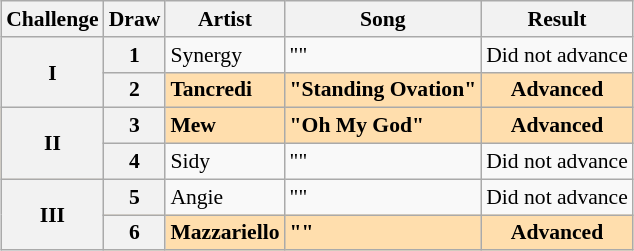<table class="wikitable sortable plainrowheaders" style="margin: 1em auto 1em auto; font-size:90%;">
<tr>
<th class="unsortable">Challenge</th>
<th>Draw</th>
<th>Artist</th>
<th>Song</th>
<th>Result</th>
</tr>
<tr>
<th rowspan="2">I</th>
<th scope="row" style="text-align:center;">1</th>
<td>Synergy</td>
<td>""</td>
<td style="text-align:center;">Did not advance</td>
</tr>
<tr style="font-weight:bold; background:#FFDEAD;">
<th scope="row" style="text-align:center;">2</th>
<td>Tancredi</td>
<td>"Standing Ovation"</td>
<td style="text-align:center;">Advanced</td>
</tr>
<tr style="font-weight:bold; background:#FFDEAD;">
<th rowspan="2">II</th>
<th scope="row" style="text-align:center;">3</th>
<td>Mew</td>
<td>"Oh My God"</td>
<td style="text-align:center;">Advanced</td>
</tr>
<tr>
<th scope="row" style="text-align:center;">4</th>
<td>Sidy</td>
<td>""</td>
<td style="text-align:center;">Did not advance</td>
</tr>
<tr>
<th rowspan="2">III</th>
<th scope="row" style="text-align:center;">5</th>
<td>Angie</td>
<td>""</td>
<td style="text-align:center;">Did not advance</td>
</tr>
<tr style="font-weight:bold; background:#FFDEAD;">
<th scope="row" style="text-align:center;">6</th>
<td>Mazzariello</td>
<td>""</td>
<td style="text-align:center;">Advanced</td>
</tr>
</table>
